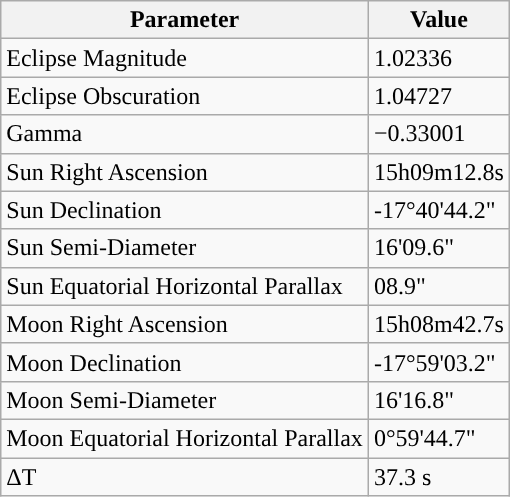<table class="wikitable">
<tr>
<th>Parameter</th>
<th>Value</th>
</tr>
<tr>
<td>Eclipse Magnitude</td>
<td>1.02336</td>
</tr>
<tr>
<td>Eclipse Obscuration</td>
<td>1.04727</td>
</tr>
<tr>
<td>Gamma</td>
<td>−0.33001</td>
</tr>
<tr>
<td>Sun Right Ascension</td>
<td>15h09m12.8s</td>
</tr>
<tr>
<td>Sun Declination</td>
<td>-17°40'44.2"</td>
</tr>
<tr>
<td>Sun Semi-Diameter</td>
<td>16'09.6"</td>
</tr>
<tr>
<td>Sun Equatorial Horizontal Parallax</td>
<td>08.9"</td>
</tr>
<tr>
<td>Moon Right Ascension</td>
<td>15h08m42.7s</td>
</tr>
<tr>
<td>Moon Declination</td>
<td>-17°59'03.2"</td>
</tr>
<tr>
<td>Moon Semi-Diameter</td>
<td>16'16.8"</td>
</tr>
<tr>
<td>Moon Equatorial Horizontal Parallax</td>
<td>0°59'44.7"</td>
</tr>
<tr>
<td>ΔT</td>
<td>37.3 s</td>
</tr>
</table>
